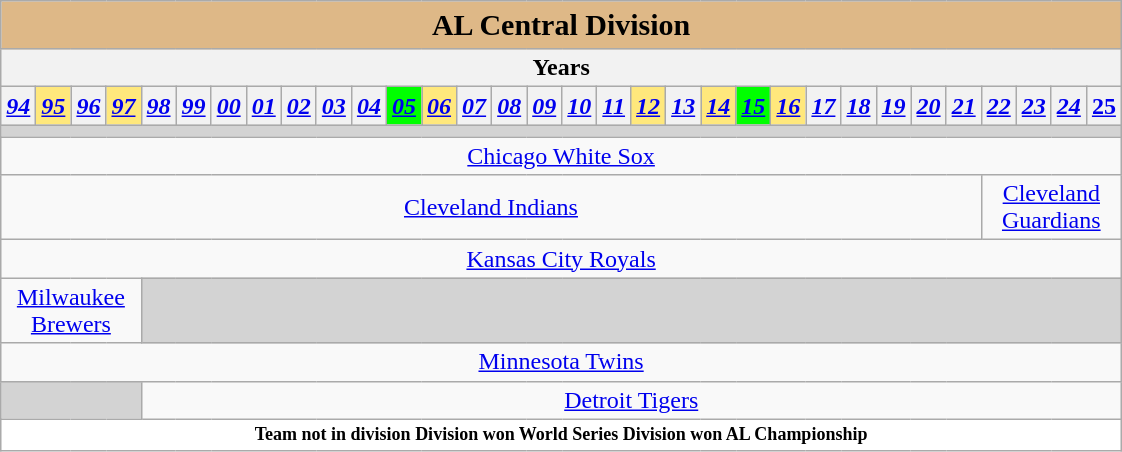<table class="wikitable" style="text-align:center">
<tr>
<th colspan="38" style="text-align:center; font-size:125%; background:#DEB887;">AL Central Division</th>
</tr>
<tr>
<th colspan="38" style="text-align:center;"><strong>Years</strong></th>
</tr>
<tr>
<th><em><a href='#'>94</a></em></th>
<th style="background:#ffe87c;"><em><a href='#'>95</a></em></th>
<th><em><a href='#'>96</a></em></th>
<th style="background:#ffe87c;"><em><a href='#'>97</a></em></th>
<th><em><a href='#'>98</a></em></th>
<th><em><a href='#'>99</a></em></th>
<th><em><a href='#'>00</a></em></th>
<th><em><a href='#'>01</a></em></th>
<th><em><a href='#'>02</a></em></th>
<th><em><a href='#'>03</a></em></th>
<th><em><a href='#'>04</a></em></th>
<th style="background:#00ff00;"><em><a href='#'>05</a></em></th>
<th style="background:#ffe87c;"><em><a href='#'>06</a></em></th>
<th><em><a href='#'>07</a></em></th>
<th><em><a href='#'>08</a></em></th>
<th><em><a href='#'>09</a></em></th>
<th><em><a href='#'>10</a></em></th>
<th><em><a href='#'>11</a></em></th>
<th style="background:#ffe87c;"><em><a href='#'>12</a></em></th>
<th><em><a href='#'>13</a></em></th>
<th style="background:#ffe87c;"><em><a href='#'>14</a></em></th>
<th style="background:#00ff00;"><em><a href='#'>15</a></em></th>
<th style="background:#ffe87c;"><em><a href='#'>16</a></em></th>
<th><em><a href='#'>17</a></em></th>
<th><em><a href='#'>18</a></em></th>
<th><em><a href='#'>19</a></em></th>
<th><em><a href='#'>20</a></em></th>
<th><em><a href='#'>21</a></em></th>
<th><em><a href='#'>22</a></em></th>
<th><em><a href='#'>23</a></em></th>
<th><em><a href='#'>24</a></th>
<th></em><a href='#'>25</a><em></th>
</tr>
<tr>
<td colspan="32" style="background:lightgrey; height:.5px;"></td>
</tr>
<tr>
<td colspan="32"><a href='#'>Chicago White Sox</a></td>
</tr>
<tr>
<td colspan="28"><a href='#'>Cleveland Indians</a></td>
<td colspan="4"><a href='#'>Cleveland<br>Guardians</a></td>
</tr>
<tr>
<td colspan="32"><a href='#'>Kansas City Royals</a></td>
</tr>
<tr>
<td colspan="4"><a href='#'>Milwaukee<br>Brewers</a></td>
<td colspan="28" style="background:lightgrey;"> </td>
</tr>
<tr>
<td colspan="32"><a href='#'>Minnesota Twins</a></td>
</tr>
<tr>
<td colspan="4" style="background:lightgrey;"> </td>
<td colspan="28"><a href='#'>Detroit Tigers</a></td>
</tr>
<tr>
<td colspan="38" style="background:#fff; height:15px; font-size:75%;"> <strong>Team not in division  Division won World Series  Division won AL Championship</strong></td>
</tr>
</table>
